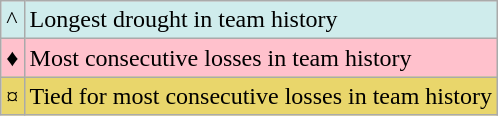<table class="wikitable">
<tr bgcolor="#CFECEC">
<td>^</td>
<td>Longest drought in team history<br></td>
</tr>
<tr bgcolor="#FFC1CC">
<td>♦</td>
<td>Most consecutive losses in team history</td>
</tr>
<tr bgcolor="#E9D66B">
<td>¤</td>
<td>Tied for most consecutive losses in team history<br></td>
</tr>
</table>
